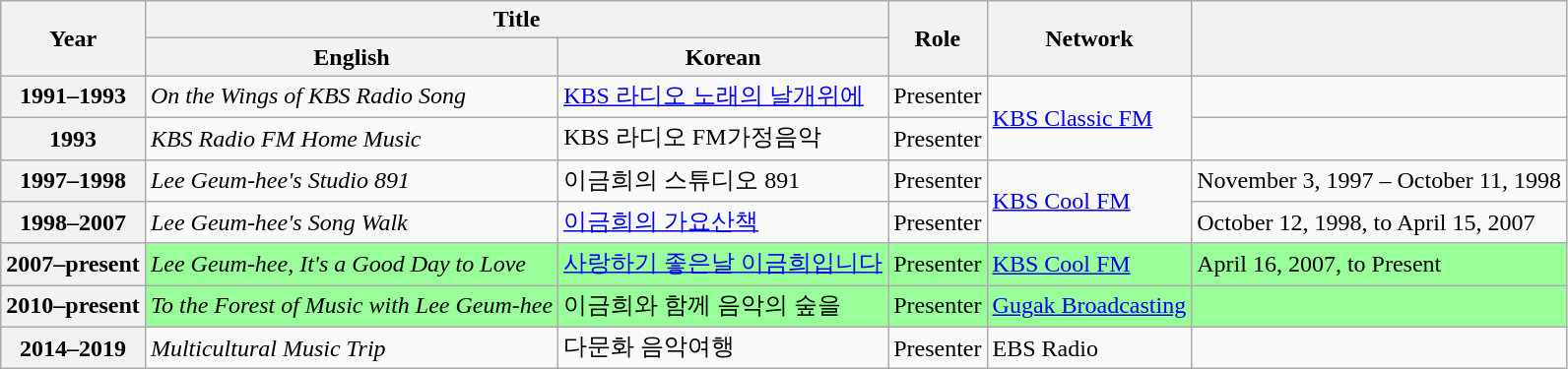<table class="wikitable plainrowheaders">
<tr>
<th rowspan="2">Year</th>
<th colspan="2">Title</th>
<th rowspan="2">Role</th>
<th rowspan="2">Network</th>
<th rowspan="2"></th>
</tr>
<tr>
<th>English</th>
<th>Korean</th>
</tr>
<tr>
<th scope="row">1991–1993</th>
<td><em>On the Wings of KBS Radio Song</em></td>
<td><a href='#'>KBS 라디오 노래의 날개위에</a></td>
<td>Presenter</td>
<td rowspan="2"><a href='#'>KBS Classic FM</a></td>
<td></td>
</tr>
<tr>
<th scope="row">1993</th>
<td><em>KBS Radio FM Home Music</em></td>
<td>KBS 라디오 FM가정음악</td>
<td>Presenter</td>
<td></td>
</tr>
<tr>
<th scope="row">1997–1998</th>
<td><em>Lee Geum-hee's Studio 891</em></td>
<td>이금희의 스튜디오 891</td>
<td>Presenter</td>
<td rowspan="2"><a href='#'>KBS Cool FM</a></td>
<td>November 3, 1997 – October 11, 1998</td>
</tr>
<tr>
<th scope="row">1998–2007</th>
<td><em>Lee Geum-hee's Song Walk</em></td>
<td><a href='#'>이금희의 가요산책</a></td>
<td>Presenter</td>
<td>October 12, 1998, to April 15, 2007</td>
</tr>
<tr bgcolor="#99ff99">
<th rowspan="1" scope="row">2007–present</th>
<td><em>Lee Geum-hee, It's a Good Day to Love</em></td>
<td><a href='#'>사랑하기 좋은날 이금희입니다</a></td>
<td>Presenter</td>
<td><a href='#'>KBS Cool FM</a></td>
<td>April 16, 2007, to Present</td>
</tr>
<tr bgcolor="#99ff99">
<th rowspan="1" scope="row">2010–present</th>
<td><em>To the Forest of Music with Lee Geum-hee</em></td>
<td>이금희와 함께 음악의 숲을</td>
<td>Presenter</td>
<td><a href='#'>Gugak Broadcasting</a></td>
<td></td>
</tr>
<tr>
<th rowspan="1" scope="row">2014–2019</th>
<td><em>Multicultural Music Trip</em></td>
<td>다문화 음악여행</td>
<td>Presenter</td>
<td>EBS Radio</td>
<td></td>
</tr>
</table>
